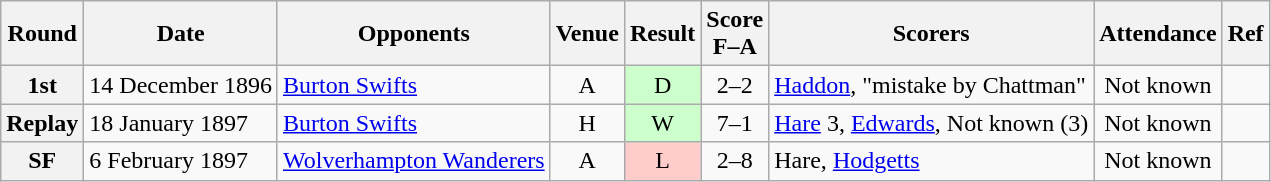<table class="wikitable plainrowheaders" style=text-align:center>
<tr>
<th scope=col>Round</th>
<th scope=col>Date</th>
<th scope=col>Opponents</th>
<th scope=col>Venue</th>
<th scope=col>Result</th>
<th scope=col>Score<br>F–A</th>
<th scope=col>Scorers</th>
<th scope=col>Attendance</th>
<th scope=col>Ref</th>
</tr>
<tr>
<th scope=row>1st</th>
<td style=text-align:left>14 December 1896</td>
<td style=text-align:left><a href='#'>Burton Swifts</a></td>
<td>A</td>
<td style=background:#cfc>D</td>
<td>2–2</td>
<td style=text-align:left><a href='#'>Haddon</a>, "mistake by Chattman"</td>
<td>Not known</td>
<td></td>
</tr>
<tr>
<th scope=row>Replay</th>
<td style=text-align:left>18 January 1897</td>
<td style=text-align:left><a href='#'>Burton Swifts</a></td>
<td>H</td>
<td style=background:#cfc>W</td>
<td>7–1</td>
<td style=text-align:left><a href='#'>Hare</a> 3, <a href='#'>Edwards</a>, Not known (3)</td>
<td>Not known</td>
<td></td>
</tr>
<tr>
<th scope=row>SF</th>
<td style=text-align:left>6 February 1897</td>
<td style=text-align:left><a href='#'>Wolverhampton Wanderers</a></td>
<td>A</td>
<td style=background:#fcc>L</td>
<td>2–8</td>
<td style=text-align:left>Hare, <a href='#'>Hodgetts</a></td>
<td>Not known</td>
<td></td>
</tr>
</table>
